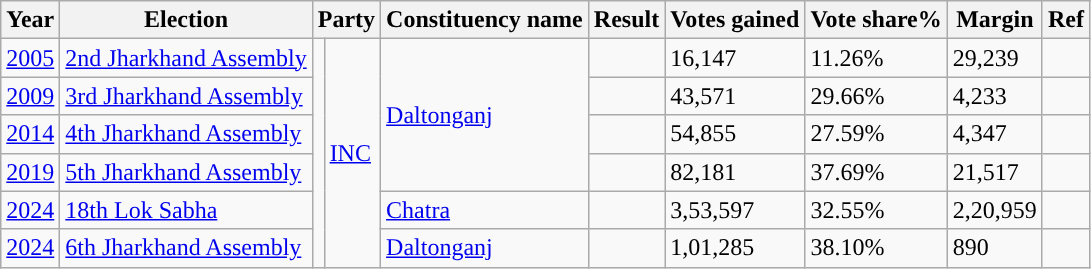<table class="wikitable">
<tr>
<th>Year</th>
<th>Election</th>
<th colspan="2">Party</th>
<th>Constituency name</th>
<th>Result</th>
<th>Votes gained</th>
<th>Vote share%</th>
<th>Margin</th>
<th>Ref</th>
</tr>
<tr>
<td><a href='#'>2005</a></td>
<td><a href='#'>2nd Jharkhand Assembly</a></td>
<td rowspan="6" style="background-color: "></td>
<td rowspan="6"><a href='#'>INC</a></td>
<td rowspan="4"><a href='#'>Daltonganj</a></td>
<td></td>
<td>16,147</td>
<td>11.26%</td>
<td>29,239</td>
<td></td>
</tr>
<tr>
<td><a href='#'>2009</a></td>
<td><a href='#'>3rd Jharkhand Assembly</a></td>
<td></td>
<td>43,571</td>
<td>29.66%</td>
<td>4,233</td>
<td></td>
</tr>
<tr>
<td><a href='#'>2014</a></td>
<td><a href='#'>4th Jharkhand Assembly</a></td>
<td></td>
<td>54,855</td>
<td>27.59%</td>
<td>4,347</td>
<td></td>
</tr>
<tr>
<td><a href='#'>2019</a></td>
<td><a href='#'>5th Jharkhand Assembly</a></td>
<td></td>
<td>82,181</td>
<td>37.69%</td>
<td>21,517</td>
<td></td>
</tr>
<tr>
<td><a href='#'>2024</a></td>
<td><a href='#'>18th Lok Sabha</a></td>
<td><a href='#'>Chatra</a></td>
<td></td>
<td>3,53,597</td>
<td>32.55%</td>
<td>2,20,959</td>
<td></td>
</tr>
<tr>
<td><a href='#'>2024</a></td>
<td><a href='#'>6th Jharkhand Assembly</a></td>
<td><a href='#'>Daltonganj</a></td>
<td></td>
<td>1,01,285</td>
<td>38.10%</td>
<td>890</td>
<td></td>
</tr>
</table>
